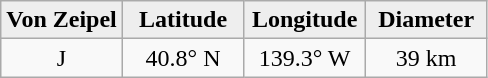<table class="wikitable">
<tr>
<th width="25%" style="background:#eeeeee;">Von Zeipel</th>
<th width="25%" style="background:#eeeeee;">Latitude</th>
<th width="25%" style="background:#eeeeee;">Longitude</th>
<th width="25%" style="background:#eeeeee;">Diameter</th>
</tr>
<tr>
<td align="center">J</td>
<td align="center">40.8° N</td>
<td align="center">139.3° W</td>
<td align="center">39 km</td>
</tr>
</table>
